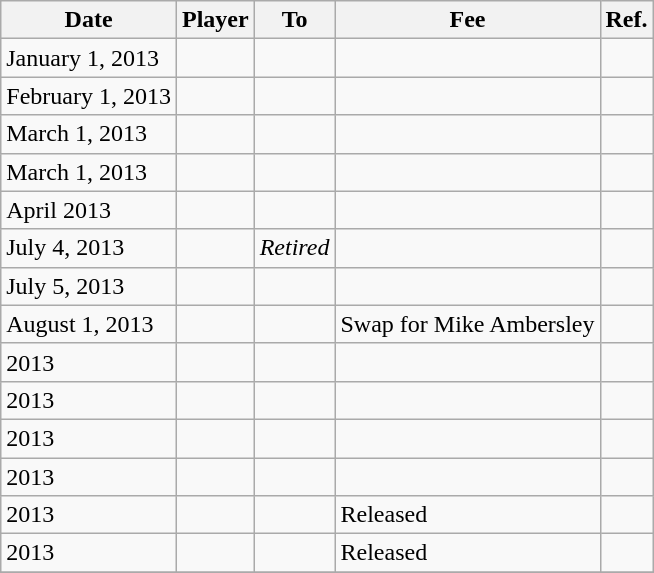<table class="wikitable sortable">
<tr>
<th>Date</th>
<th>Player</th>
<th>To</th>
<th>Fee</th>
<th class=unsortable>Ref.</th>
</tr>
<tr>
<td>January 1, 2013</td>
<td></td>
<td></td>
<td></td>
<td align="center"></td>
</tr>
<tr>
<td>February 1, 2013</td>
<td></td>
<td></td>
<td></td>
<td align="center"></td>
</tr>
<tr>
<td>March 1, 2013</td>
<td></td>
<td></td>
<td></td>
<td align="center"></td>
</tr>
<tr>
<td>March 1, 2013</td>
<td></td>
<td></td>
<td></td>
<td align="center"></td>
</tr>
<tr>
<td>April 2013</td>
<td></td>
<td></td>
<td></td>
<td></td>
</tr>
<tr>
<td>July 4, 2013</td>
<td></td>
<td><em>Retired</em></td>
<td></td>
<td align="center"></td>
</tr>
<tr>
<td>July 5, 2013</td>
<td></td>
<td></td>
<td></td>
<td align="center"></td>
</tr>
<tr>
<td>August 1, 2013</td>
<td></td>
<td></td>
<td>Swap for Mike Ambersley</td>
<td align="center"></td>
</tr>
<tr>
<td>2013</td>
<td></td>
<td></td>
<td></td>
<td></td>
</tr>
<tr>
<td>2013</td>
<td></td>
<td></td>
<td></td>
<td></td>
</tr>
<tr>
<td>2013</td>
<td></td>
<td></td>
<td></td>
<td></td>
</tr>
<tr>
<td>2013</td>
<td></td>
<td></td>
<td></td>
<td></td>
</tr>
<tr>
<td>2013</td>
<td></td>
<td></td>
<td>Released</td>
<td></td>
</tr>
<tr>
<td>2013</td>
<td></td>
<td></td>
<td>Released</td>
<td></td>
</tr>
<tr>
</tr>
</table>
